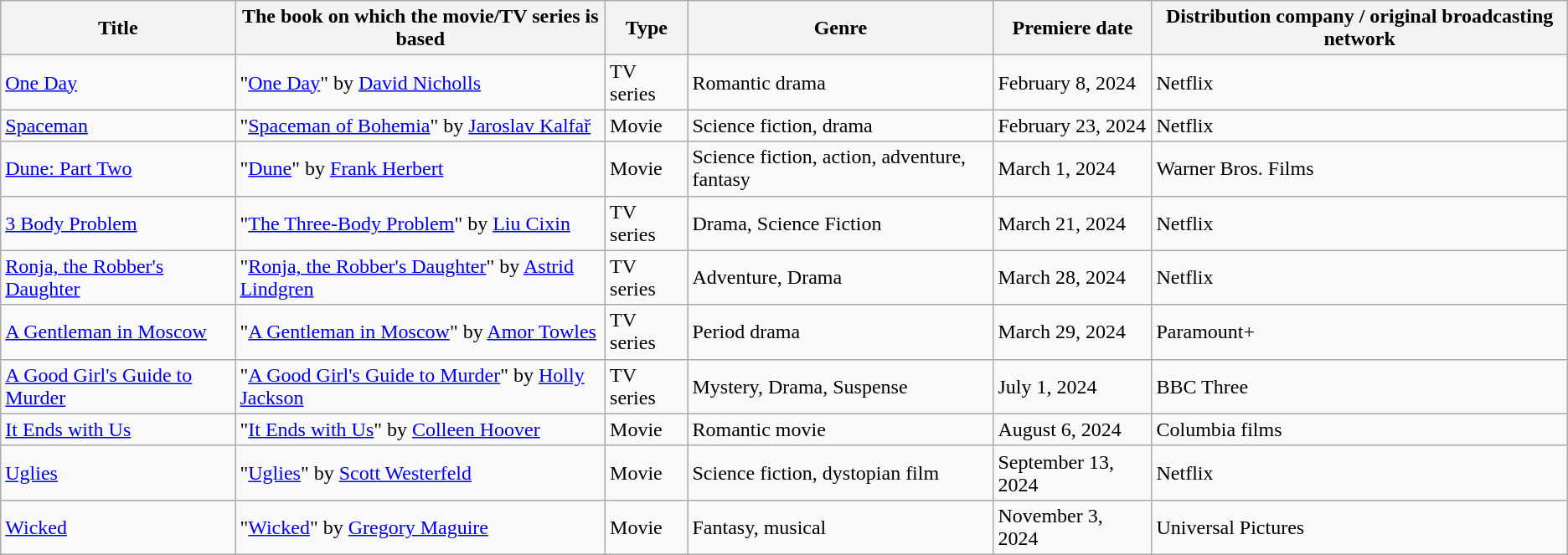<table class="wikitable sortable">
<tr>
<th>Title</th>
<th>The book on which the movie/TV series is based</th>
<th>Type</th>
<th>Genre</th>
<th>Premiere date</th>
<th>Distribution company / original broadcasting network</th>
</tr>
<tr>
<td><a href='#'>One Day</a></td>
<td>"<a href='#'>One Day</a>" by <a href='#'>David Nicholls</a></td>
<td>TV series</td>
<td>Romantic drama</td>
<td>February 8, 2024</td>
<td>Netflix</td>
</tr>
<tr>
<td><a href='#'>Spaceman</a></td>
<td>"<a href='#'>Spaceman of Bohemia</a>" by <a href='#'>Jaroslav Kalfař</a></td>
<td>Movie</td>
<td>Science fiction, drama</td>
<td>February 23, 2024</td>
<td>Netflix</td>
</tr>
<tr>
<td><a href='#'>Dune: Part Two</a></td>
<td>"<a href='#'>Dune</a>" by <a href='#'>Frank Herbert</a></td>
<td>Movie</td>
<td>Science fiction, action, adventure, fantasy</td>
<td>March 1, 2024</td>
<td>Warner Bros. Films</td>
</tr>
<tr>
<td><a href='#'>3 Body Problem</a></td>
<td>"<a href='#'>The Three-Body Problem</a>" by <a href='#'>Liu Cixin</a></td>
<td>TV series</td>
<td>Drama, Science Fiction</td>
<td>March 21, 2024</td>
<td>Netflix</td>
</tr>
<tr>
<td><a href='#'>Ronja, the Robber's Daughter</a></td>
<td>"<a href='#'>Ronja, the Robber's Daughter</a>" by <a href='#'>Astrid Lindgren</a></td>
<td>TV series</td>
<td>Adventure, Drama</td>
<td>March 28, 2024</td>
<td>Netflix</td>
</tr>
<tr>
<td><a href='#'>A Gentleman in Moscow</a></td>
<td>"<a href='#'>A Gentleman in Moscow</a>" by <a href='#'>Amor Towles</a></td>
<td>TV series</td>
<td>Period drama</td>
<td>March 29, 2024</td>
<td>Paramount+</td>
</tr>
<tr>
<td><a href='#'>A Good Girl's Guide to Murder</a></td>
<td>"<a href='#'>A Good Girl's Guide to Murder</a>" by <a href='#'>Holly Jackson</a></td>
<td>TV series</td>
<td>Mystery, Drama, Suspense</td>
<td>July 1, 2024</td>
<td>BBC Three</td>
</tr>
<tr>
<td><a href='#'>It Ends with Us</a></td>
<td>"<a href='#'>It Ends with Us</a>" by <a href='#'>Colleen Hoover</a></td>
<td>Movie</td>
<td>Romantic movie</td>
<td>August 6, 2024</td>
<td>Columbia films</td>
</tr>
<tr>
<td><a href='#'>Uglies</a></td>
<td>"<a href='#'>Uglies</a>" by <a href='#'>Scott Westerfeld</a></td>
<td>Movie</td>
<td>Science fiction, dystopian film</td>
<td>September 13, 2024</td>
<td>Netflix</td>
</tr>
<tr>
<td><a href='#'>Wicked</a></td>
<td>"<a href='#'>Wicked</a>" by <a href='#'>Gregory Maguire</a></td>
<td>Movie</td>
<td>Fantasy, musical</td>
<td>November 3, 2024</td>
<td>Universal Pictures</td>
</tr>
</table>
